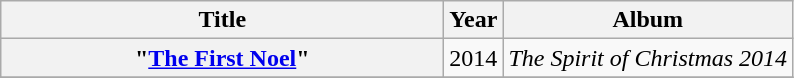<table class="wikitable plainrowheaders" style="text-align:center;">
<tr>
<th scope="col" style="width:18em;">Title</th>
<th scope="col">Year</th>
<th scope="col">Album</th>
</tr>
<tr>
<th scope="row">"<a href='#'>The First Noel</a>"</th>
<td>2014</td>
<td><em>The Spirit of Christmas 2014</em></td>
</tr>
<tr>
</tr>
</table>
